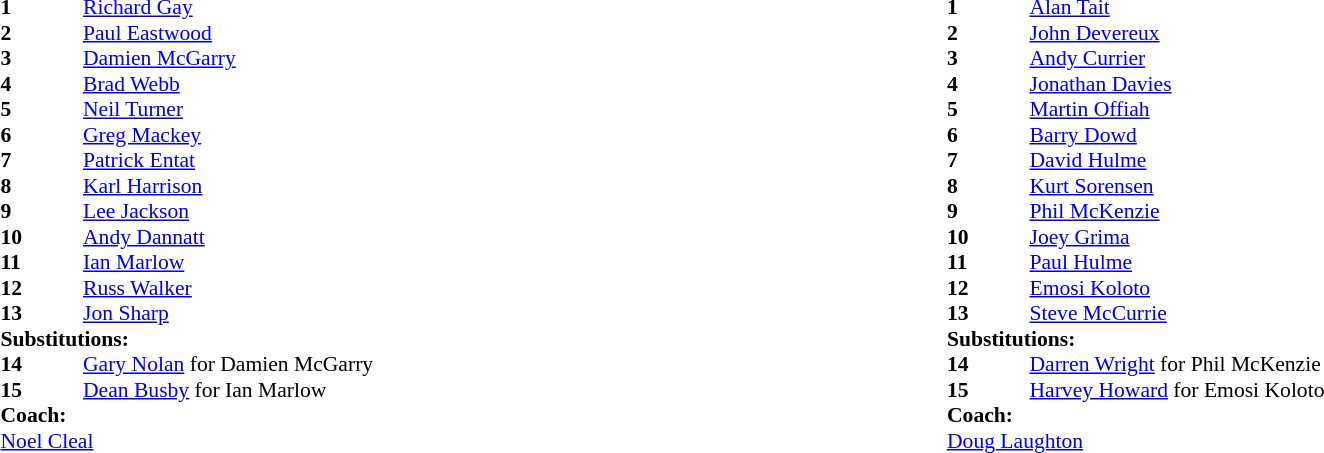<table width="100%">
<tr>
<td valign="top" width="50%"><br><table style="font-size: 90%" cellspacing="0" cellpadding="0">
<tr>
<th width="55"></th>
</tr>
<tr>
<td><strong>1</strong></td>
<td><a href='#'>Richard Gay</a></td>
</tr>
<tr>
<td><strong>2</strong></td>
<td><a href='#'>Paul Eastwood</a></td>
</tr>
<tr>
<td><strong>3</strong></td>
<td><a href='#'>Damien McGarry</a></td>
</tr>
<tr>
<td><strong>4</strong></td>
<td><a href='#'>Brad Webb</a></td>
</tr>
<tr>
<td><strong>5</strong></td>
<td><a href='#'>Neil Turner</a></td>
</tr>
<tr>
<td><strong>6</strong></td>
<td><a href='#'>Greg Mackey</a></td>
</tr>
<tr>
<td><strong>7</strong></td>
<td><a href='#'>Patrick Entat</a></td>
</tr>
<tr>
<td><strong>8</strong></td>
<td><a href='#'>Karl Harrison</a></td>
</tr>
<tr>
<td><strong>9</strong></td>
<td><a href='#'>Lee Jackson</a></td>
</tr>
<tr>
<td><strong>10</strong></td>
<td><a href='#'>Andy Dannatt</a></td>
</tr>
<tr>
<td><strong>11</strong></td>
<td><a href='#'>Ian Marlow</a></td>
</tr>
<tr>
<td><strong>12</strong></td>
<td><a href='#'>Russ Walker</a></td>
</tr>
<tr>
<td><strong>13</strong></td>
<td><a href='#'>Jon Sharp</a></td>
</tr>
<tr>
<td colspan=3><strong>Substitutions:</strong></td>
</tr>
<tr>
<td><strong>14</strong></td>
<td><a href='#'>Gary Nolan</a> for Damien McGarry</td>
</tr>
<tr>
<td><strong>15</strong></td>
<td><a href='#'>Dean Busby</a> for Ian Marlow</td>
</tr>
<tr>
<td colspan=3><strong>Coach:</strong></td>
</tr>
<tr>
<td colspan="4"><a href='#'>Noel Cleal</a></td>
</tr>
</table>
</td>
<td valign="top" width="50%"><br><table style="font-size: 90%" cellspacing="0" cellpadding="0">
<tr>
<th width="55"></th>
</tr>
<tr>
<td><strong>1</strong></td>
<td><a href='#'>Alan Tait</a></td>
</tr>
<tr>
<td><strong>2</strong></td>
<td><a href='#'>John Devereux</a></td>
</tr>
<tr>
<td><strong>3</strong></td>
<td><a href='#'>Andy Currier</a></td>
</tr>
<tr>
<td><strong>4</strong></td>
<td><a href='#'>Jonathan Davies</a></td>
</tr>
<tr>
<td><strong>5</strong></td>
<td><a href='#'>Martin Offiah</a></td>
</tr>
<tr>
<td><strong>6</strong></td>
<td><a href='#'>Barry Dowd</a></td>
</tr>
<tr>
<td><strong>7</strong></td>
<td><a href='#'>David Hulme</a></td>
</tr>
<tr>
<td><strong>8</strong></td>
<td><a href='#'>Kurt Sorensen</a></td>
</tr>
<tr>
<td><strong>9</strong></td>
<td><a href='#'>Phil McKenzie</a></td>
</tr>
<tr>
<td><strong>10</strong></td>
<td><a href='#'>Joey Grima</a></td>
</tr>
<tr>
<td><strong>11</strong></td>
<td><a href='#'>Paul Hulme</a></td>
</tr>
<tr>
<td><strong>12</strong></td>
<td><a href='#'>Emosi Koloto</a></td>
</tr>
<tr>
<td><strong>13</strong></td>
<td><a href='#'>Steve McCurrie</a></td>
</tr>
<tr>
<td colspan=3><strong>Substitutions:</strong></td>
</tr>
<tr>
<td><strong>14</strong></td>
<td><a href='#'>Darren Wright</a> for Phil McKenzie</td>
</tr>
<tr>
<td><strong>15</strong></td>
<td><a href='#'>Harvey Howard</a> for Emosi Koloto</td>
</tr>
<tr>
<td colspan=3><strong>Coach:</strong></td>
</tr>
<tr>
<td colspan="4"><a href='#'>Doug Laughton</a></td>
</tr>
</table>
</td>
</tr>
</table>
